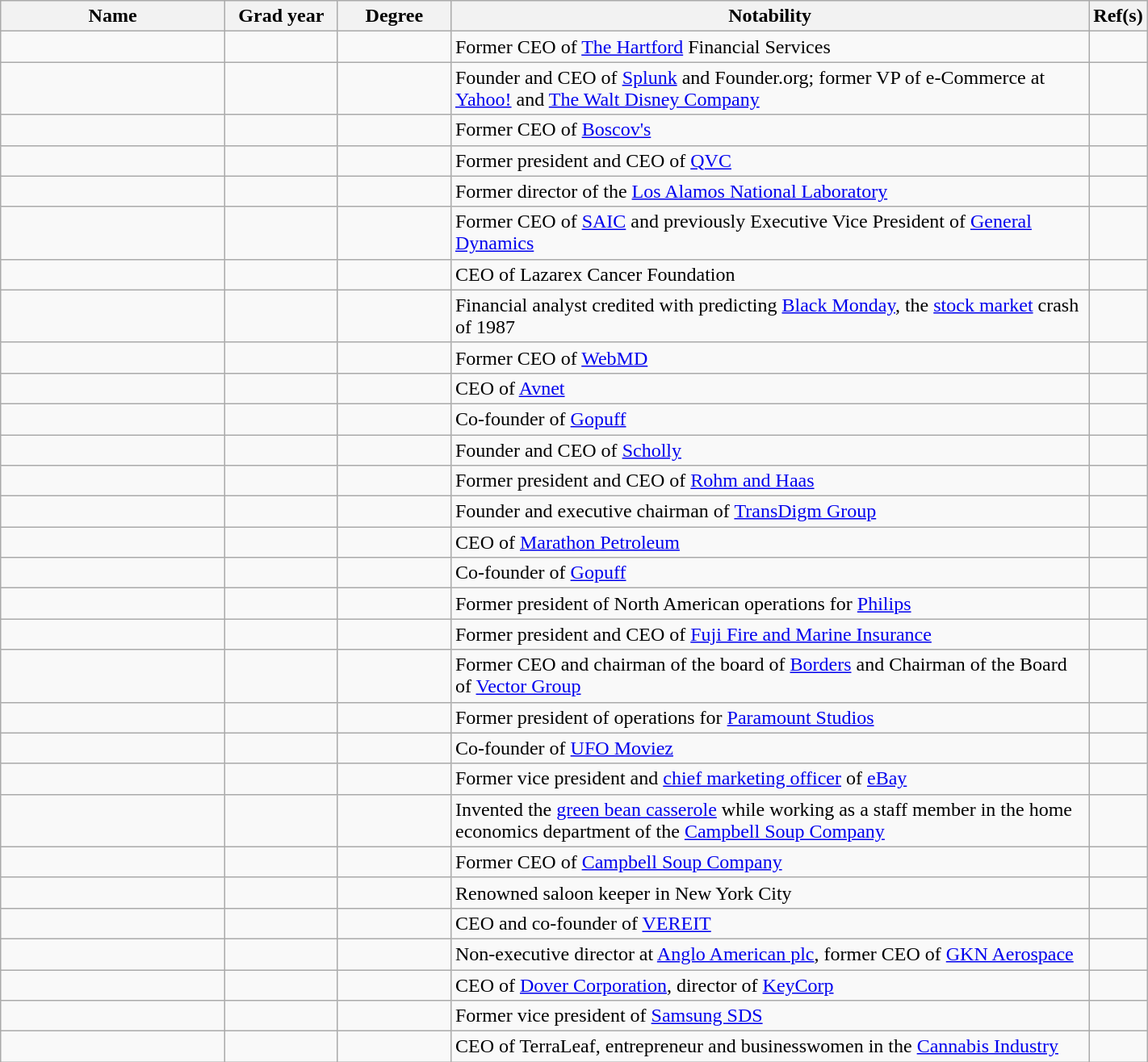<table class="wikitable sortable" width=75%>
<tr valign="top">
<th width="20%">Name</th>
<th width="10%">Grad year</th>
<th width="10%" class="unsortable">Degree</th>
<th width="57%" class="unsortable">Notability</th>
<th width="3%" class="unsortable">Ref(s)</th>
</tr>
<tr valign="top">
<td></td>
<td></td>
<td></td>
<td>Former CEO of <a href='#'>The Hartford</a> Financial Services</td>
<td></td>
</tr>
<tr valign="top">
<td></td>
<td></td>
<td></td>
<td>Founder and CEO of <a href='#'>Splunk</a> and Founder.org; former VP of e-Commerce at <a href='#'>Yahoo!</a> and <a href='#'>The Walt Disney Company</a></td>
<td></td>
</tr>
<tr valign="top">
<td></td>
<td></td>
<td></td>
<td>Former CEO of <a href='#'>Boscov's</a></td>
<td></td>
</tr>
<tr valign="top">
<td></td>
<td></td>
<td></td>
<td>Former president and CEO of <a href='#'>QVC</a></td>
<td></td>
</tr>
<tr valign="top">
<td></td>
<td></td>
<td></td>
<td>Former director of the <a href='#'>Los Alamos National Laboratory</a></td>
<td></td>
</tr>
<tr valign="top">
<td></td>
<td></td>
<td></td>
<td>Former CEO of <a href='#'>SAIC</a> and previously Executive Vice President of <a href='#'>General Dynamics</a></td>
<td></td>
</tr>
<tr valign="top">
<td></td>
<td></td>
<td></td>
<td>CEO of Lazarex Cancer Foundation</td>
<td></td>
</tr>
<tr valign="top">
<td></td>
<td> </td>
<td> </td>
<td>Financial analyst credited with predicting <a href='#'>Black Monday</a>, the <a href='#'>stock market</a> crash of 1987</td>
<td></td>
</tr>
<tr valign="top">
<td></td>
<td></td>
<td></td>
<td>Former CEO of <a href='#'>WebMD</a></td>
<td></td>
</tr>
<tr valign="top">
<td></td>
<td></td>
<td></td>
<td>CEO of <a href='#'>Avnet</a></td>
<td></td>
</tr>
<tr valign="top">
<td></td>
<td></td>
<td></td>
<td>Co-founder of <a href='#'>Gopuff</a></td>
<td></td>
</tr>
<tr valign="top">
<td></td>
<td></td>
<td></td>
<td>Founder and CEO of <a href='#'>Scholly</a></td>
<td></td>
</tr>
<tr valign="top">
<td></td>
<td></td>
<td></td>
<td>Former president and CEO of <a href='#'>Rohm and Haas</a></td>
<td></td>
</tr>
<tr valign="top">
<td></td>
<td></td>
<td></td>
<td>Founder and executive chairman of <a href='#'>TransDigm Group</a></td>
<td></td>
</tr>
<tr valign="top">
<td></td>
<td></td>
<td></td>
<td>CEO of <a href='#'>Marathon Petroleum</a></td>
<td></td>
</tr>
<tr valign="top">
<td></td>
<td></td>
<td></td>
<td>Co-founder of <a href='#'>Gopuff</a></td>
<td></td>
</tr>
<tr valign="top">
<td></td>
<td></td>
<td></td>
<td>Former president of North American operations for <a href='#'>Philips</a></td>
<td></td>
</tr>
<tr valign="top">
<td></td>
<td> </td>
<td> </td>
<td>Former president and CEO of <a href='#'>Fuji Fire and Marine Insurance</a></td>
<td></td>
</tr>
<tr valign="top">
<td></td>
<td></td>
<td></td>
<td>Former CEO and chairman of the board of <a href='#'>Borders</a> and Chairman of the Board of <a href='#'>Vector Group</a></td>
<td></td>
</tr>
<tr valign="top">
<td></td>
<td></td>
<td></td>
<td>Former president of operations for <a href='#'>Paramount Studios</a></td>
<td></td>
</tr>
<tr valign="top">
<td></td>
<td></td>
<td></td>
<td>Co-founder of <a href='#'>UFO Moviez</a></td>
<td></td>
</tr>
<tr valign="top">
<td></td>
<td></td>
<td></td>
<td>Former vice president and <a href='#'>chief marketing officer</a> of <a href='#'>eBay</a></td>
<td></td>
</tr>
<tr valign="top">
<td></td>
<td></td>
<td></td>
<td>Invented the <a href='#'>green bean casserole</a> while working as a staff member in the home economics department of the <a href='#'>Campbell Soup Company</a></td>
<td></td>
</tr>
<tr valign="top">
<td></td>
<td></td>
<td></td>
<td>Former CEO of <a href='#'>Campbell Soup Company</a></td>
<td></td>
</tr>
<tr valign="top">
<td></td>
<td></td>
<td></td>
<td>Renowned saloon keeper in New York City</td>
<td></td>
</tr>
<tr valign="top">
<td></td>
<td></td>
<td></td>
<td>CEO and co-founder of <a href='#'>VEREIT</a></td>
<td></td>
</tr>
<tr valign="top">
<td></td>
<td></td>
<td></td>
<td>Non-executive director at <a href='#'>Anglo American plc</a>, former CEO of <a href='#'>GKN Aerospace</a></td>
<td></td>
</tr>
<tr valign="top">
<td></td>
<td></td>
<td></td>
<td>CEO of <a href='#'>Dover Corporation</a>, director of <a href='#'>KeyCorp</a></td>
<td></td>
</tr>
<tr valign="top">
<td></td>
<td></td>
<td></td>
<td>Former vice president of <a href='#'>Samsung SDS</a></td>
<td></td>
</tr>
<tr valign="top">
<td></td>
<td></td>
<td></td>
<td>CEO of TerraLeaf, entrepreneur and businesswomen in the <a href='#'>Cannabis Industry</a></td>
<td></td>
</tr>
</table>
